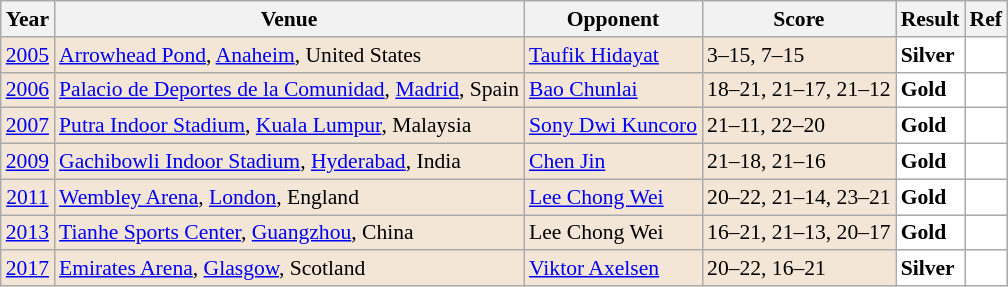<table class="sortable wikitable" style="font-size: 90%">
<tr>
<th>Year</th>
<th>Venue</th>
<th>Opponent</th>
<th>Score</th>
<th>Result</th>
<th>Ref</th>
</tr>
<tr style="background:#F3E6D7">
<td align="center"><a href='#'>2005</a></td>
<td align="left"><a href='#'>Arrowhead Pond</a>, <a href='#'>Anaheim</a>, United States</td>
<td align="left"> <a href='#'>Taufik Hidayat</a></td>
<td align="left">3–15, 7–15</td>
<td style="text-align:left; background:white"> <strong>Silver</strong></td>
<td style="text-align:center; background:white"></td>
</tr>
<tr style="background:#F3E6D7">
<td align="center"><a href='#'>2006</a></td>
<td align="left"><a href='#'>Palacio de Deportes de la Comunidad</a>, <a href='#'>Madrid</a>, Spain</td>
<td align="left"> <a href='#'>Bao Chunlai</a></td>
<td align="left">18–21, 21–17, 21–12</td>
<td style="text-align:left; background:white"> <strong>Gold</strong></td>
<td style="text-align:center; background:white"></td>
</tr>
<tr style="background:#F3E6D7">
<td align="center"><a href='#'>2007</a></td>
<td align="left"><a href='#'>Putra Indoor Stadium</a>, <a href='#'>Kuala Lumpur</a>, Malaysia</td>
<td align="left"> <a href='#'>Sony Dwi Kuncoro</a></td>
<td align="left">21–11, 22–20</td>
<td style="text-align:left; background:white"> <strong>Gold</strong></td>
<td style="text-align:center; background:white"></td>
</tr>
<tr style="background:#F3E6D7">
<td align="center"><a href='#'>2009</a></td>
<td align="left"><a href='#'>Gachibowli Indoor Stadium</a>, <a href='#'>Hyderabad</a>, India</td>
<td align="left"> <a href='#'>Chen Jin</a></td>
<td align="left">21–18, 21–16</td>
<td style="text-align:left; background:white"> <strong>Gold</strong></td>
<td style="text-align:center; background:white"></td>
</tr>
<tr style="background:#F3E6D7">
<td align="center"><a href='#'>2011</a></td>
<td align="left"><a href='#'>Wembley Arena</a>, <a href='#'>London</a>, England</td>
<td align="left"> <a href='#'>Lee Chong Wei</a></td>
<td align="left">20–22, 21–14, 23–21</td>
<td style="text-align:left; background:white"> <strong>Gold</strong></td>
<td style="text-align:center; background:white"></td>
</tr>
<tr style="background:#F3E6D7">
<td align="center"><a href='#'>2013</a></td>
<td align="left"><a href='#'>Tianhe Sports Center</a>, <a href='#'>Guangzhou</a>, China</td>
<td align="left"> Lee Chong Wei</td>
<td align="left">16–21, 21–13, 20–17</td>
<td style="text-align:left; background:white"> <strong>Gold</strong></td>
<td style="text-align:center; background:white"></td>
</tr>
<tr style="background:#F3E6D7">
<td align="center"><a href='#'>2017</a></td>
<td align="left"><a href='#'>Emirates Arena</a>, <a href='#'>Glasgow</a>, Scotland</td>
<td align="left"> <a href='#'>Viktor Axelsen</a></td>
<td align="left">20–22, 16–21</td>
<td style="text-align:left; background:white"> <strong>Silver</strong></td>
<td style="text-align:center; background:white"></td>
</tr>
</table>
